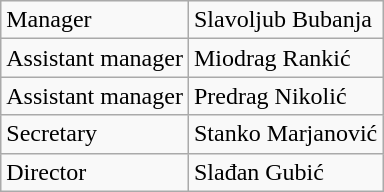<table class="wikitable">
<tr>
<td>Manager</td>
<td> Slavoljub Bubanja</td>
</tr>
<tr>
<td>Assistant manager</td>
<td> Miodrag Rankić</td>
</tr>
<tr>
<td>Assistant manager</td>
<td> Predrag Nikolić</td>
</tr>
<tr>
<td>Secretary</td>
<td> Stanko Marjanović</td>
</tr>
<tr>
<td>Director</td>
<td> Slađan Gubić</td>
</tr>
</table>
